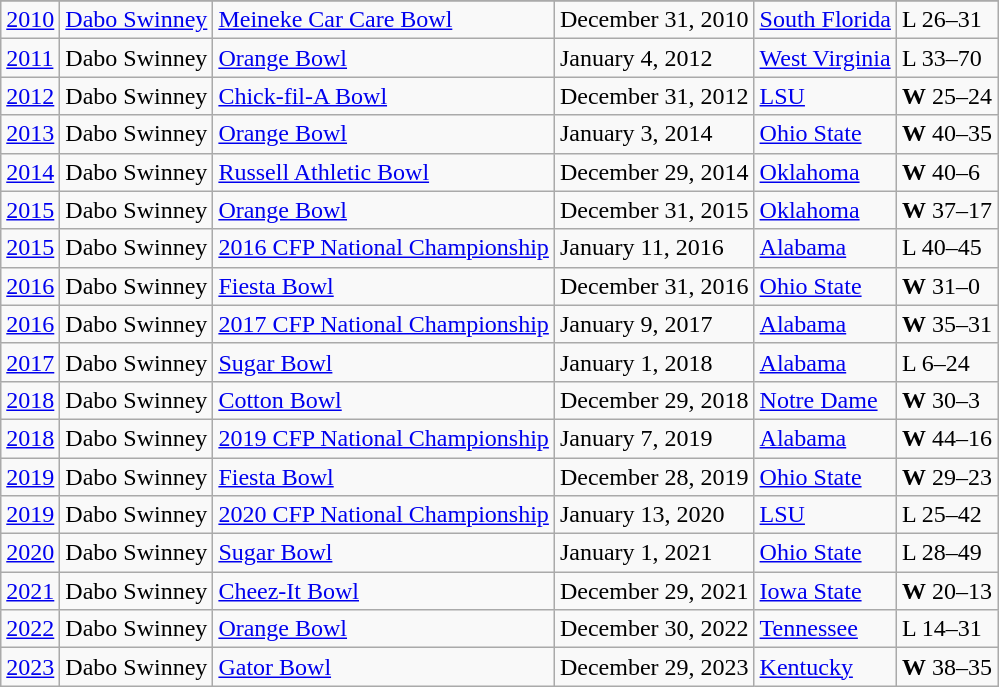<table class="wikitable">
<tr>
</tr>
<tr>
<td><a href='#'>2010</a></td>
<td><a href='#'>Dabo Swinney</a></td>
<td><a href='#'>Meineke Car Care Bowl</a></td>
<td>December 31, 2010</td>
<td><a href='#'>South Florida</a></td>
<td>L 26–31</td>
</tr>
<tr>
<td><a href='#'>2011</a></td>
<td>Dabo Swinney</td>
<td><a href='#'>Orange Bowl</a></td>
<td>January 4, 2012</td>
<td><a href='#'>West Virginia</a></td>
<td>L 33–70</td>
</tr>
<tr>
<td><a href='#'>2012</a></td>
<td>Dabo Swinney</td>
<td><a href='#'>Chick-fil-A Bowl</a></td>
<td>December 31, 2012</td>
<td><a href='#'>LSU</a></td>
<td><strong>W</strong> 25–24</td>
</tr>
<tr>
<td><a href='#'>2013</a></td>
<td>Dabo Swinney</td>
<td><a href='#'>Orange Bowl</a></td>
<td>January 3, 2014</td>
<td><a href='#'>Ohio State</a></td>
<td><strong>W</strong> 40–35</td>
</tr>
<tr>
<td><a href='#'>2014</a></td>
<td>Dabo Swinney</td>
<td><a href='#'>Russell Athletic Bowl</a></td>
<td>December 29, 2014</td>
<td><a href='#'>Oklahoma</a></td>
<td><strong>W</strong> 40–6</td>
</tr>
<tr>
<td><a href='#'>2015</a></td>
<td>Dabo Swinney</td>
<td><a href='#'>Orange Bowl</a></td>
<td>December 31, 2015</td>
<td><a href='#'>Oklahoma</a></td>
<td><strong>W</strong> 37–17</td>
</tr>
<tr>
<td><a href='#'>2015</a></td>
<td>Dabo Swinney</td>
<td><a href='#'>2016 CFP National Championship</a></td>
<td>January 11, 2016</td>
<td><a href='#'>Alabama</a></td>
<td>L 40–45</td>
</tr>
<tr>
<td><a href='#'>2016</a></td>
<td>Dabo Swinney</td>
<td><a href='#'>Fiesta Bowl</a></td>
<td>December 31, 2016</td>
<td><a href='#'>Ohio State</a></td>
<td><strong>W</strong> 31–0</td>
</tr>
<tr>
<td><a href='#'>2016</a></td>
<td>Dabo Swinney</td>
<td><a href='#'>2017 CFP National Championship</a></td>
<td>January 9, 2017</td>
<td><a href='#'>Alabama</a></td>
<td><strong>W</strong> 35–31</td>
</tr>
<tr>
<td><a href='#'>2017</a></td>
<td>Dabo Swinney</td>
<td><a href='#'>Sugar Bowl</a></td>
<td>January 1, 2018</td>
<td><a href='#'>Alabama</a></td>
<td>L 6–24</td>
</tr>
<tr>
<td><a href='#'>2018</a></td>
<td>Dabo Swinney</td>
<td><a href='#'>Cotton Bowl</a></td>
<td>December 29, 2018</td>
<td><a href='#'>Notre Dame</a></td>
<td><strong>W</strong> 30–3</td>
</tr>
<tr>
<td><a href='#'>2018</a></td>
<td>Dabo Swinney</td>
<td><a href='#'>2019 CFP National Championship</a></td>
<td>January 7, 2019</td>
<td><a href='#'>Alabama</a></td>
<td><strong>W</strong> 44–16</td>
</tr>
<tr>
<td><a href='#'>2019</a></td>
<td>Dabo Swinney</td>
<td><a href='#'>Fiesta Bowl</a></td>
<td>December 28, 2019</td>
<td><a href='#'>Ohio State</a></td>
<td><strong>W</strong> 29–23</td>
</tr>
<tr>
<td><a href='#'>2019</a></td>
<td>Dabo Swinney</td>
<td><a href='#'>2020 CFP National Championship</a></td>
<td>January 13, 2020</td>
<td><a href='#'>LSU</a></td>
<td>L 25–42</td>
</tr>
<tr>
<td><a href='#'>2020</a></td>
<td>Dabo Swinney</td>
<td><a href='#'>Sugar Bowl</a></td>
<td>January 1, 2021</td>
<td><a href='#'>Ohio State</a></td>
<td>L 28–49</td>
</tr>
<tr>
<td><a href='#'>2021</a></td>
<td>Dabo Swinney</td>
<td><a href='#'>Cheez-It Bowl</a></td>
<td>December 29, 2021</td>
<td><a href='#'>Iowa State</a></td>
<td><strong>W</strong> 20–13</td>
</tr>
<tr>
<td><a href='#'>2022</a></td>
<td>Dabo Swinney</td>
<td><a href='#'>Orange Bowl</a></td>
<td>December 30, 2022</td>
<td><a href='#'>Tennessee</a></td>
<td>L 14–31</td>
</tr>
<tr>
<td><a href='#'>2023</a></td>
<td>Dabo Swinney</td>
<td><a href='#'>Gator Bowl</a></td>
<td>December 29, 2023</td>
<td><a href='#'>Kentucky</a></td>
<td><strong>W</strong> 38–35</td>
</tr>
</table>
